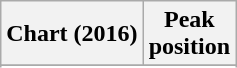<table class="wikitable sortable">
<tr>
<th>Chart (2016)</th>
<th>Peak<br>position</th>
</tr>
<tr>
</tr>
<tr>
</tr>
<tr>
</tr>
</table>
